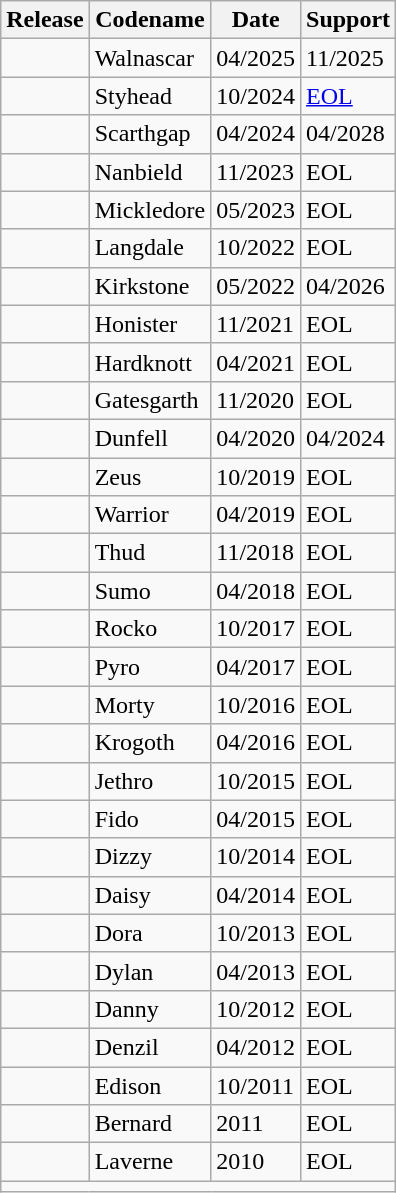<table class="wikitable">
<tr>
<th>Release</th>
<th>Codename</th>
<th>Date</th>
<th>Support</th>
</tr>
<tr>
<td></td>
<td>Walnascar</td>
<td>04/2025</td>
<td>11/2025</td>
</tr>
<tr>
<td></td>
<td>Styhead</td>
<td>10/2024</td>
<td><a href='#'>EOL</a></td>
</tr>
<tr>
<td></td>
<td>Scarthgap</td>
<td>04/2024</td>
<td>04/2028</td>
</tr>
<tr>
<td></td>
<td>Nanbield</td>
<td>11/2023</td>
<td>EOL</td>
</tr>
<tr>
<td></td>
<td>Mickledore</td>
<td>05/2023</td>
<td>EOL</td>
</tr>
<tr>
<td></td>
<td>Langdale</td>
<td>10/2022</td>
<td>EOL</td>
</tr>
<tr>
<td></td>
<td>Kirkstone</td>
<td>05/2022</td>
<td>04/2026</td>
</tr>
<tr>
<td></td>
<td>Honister</td>
<td>11/2021</td>
<td>EOL</td>
</tr>
<tr>
<td></td>
<td>Hardknott</td>
<td>04/2021</td>
<td>EOL</td>
</tr>
<tr>
<td></td>
<td>Gatesgarth</td>
<td>11/2020</td>
<td>EOL</td>
</tr>
<tr>
<td></td>
<td>Dunfell</td>
<td>04/2020</td>
<td>04/2024</td>
</tr>
<tr>
<td></td>
<td>Zeus</td>
<td>10/2019</td>
<td>EOL</td>
</tr>
<tr>
<td></td>
<td>Warrior</td>
<td>04/2019</td>
<td>EOL</td>
</tr>
<tr>
<td></td>
<td>Thud</td>
<td>11/2018</td>
<td>EOL</td>
</tr>
<tr>
<td></td>
<td>Sumo</td>
<td>04/2018</td>
<td>EOL</td>
</tr>
<tr>
<td></td>
<td>Rocko</td>
<td>10/2017</td>
<td>EOL</td>
</tr>
<tr>
<td></td>
<td>Pyro</td>
<td>04/2017</td>
<td>EOL</td>
</tr>
<tr>
<td></td>
<td>Morty</td>
<td>10/2016</td>
<td>EOL</td>
</tr>
<tr>
<td></td>
<td>Krogoth</td>
<td>04/2016</td>
<td>EOL</td>
</tr>
<tr>
<td></td>
<td>Jethro</td>
<td>10/2015</td>
<td>EOL</td>
</tr>
<tr>
<td></td>
<td>Fido</td>
<td>04/2015</td>
<td>EOL</td>
</tr>
<tr>
<td></td>
<td>Dizzy</td>
<td>10/2014</td>
<td>EOL</td>
</tr>
<tr>
<td></td>
<td>Daisy</td>
<td>04/2014</td>
<td>EOL</td>
</tr>
<tr>
<td></td>
<td>Dora</td>
<td>10/2013</td>
<td>EOL</td>
</tr>
<tr>
<td></td>
<td>Dylan</td>
<td>04/2013</td>
<td>EOL</td>
</tr>
<tr>
<td></td>
<td>Danny</td>
<td>10/2012</td>
<td>EOL</td>
</tr>
<tr>
<td></td>
<td>Denzil</td>
<td>04/2012</td>
<td>EOL</td>
</tr>
<tr>
<td></td>
<td>Edison</td>
<td>10/2011</td>
<td>EOL</td>
</tr>
<tr>
<td></td>
<td>Bernard</td>
<td>2011</td>
<td>EOL</td>
</tr>
<tr>
<td></td>
<td>Laverne</td>
<td>2010</td>
<td>EOL</td>
</tr>
<tr>
<td colspan="4"><small></small></td>
</tr>
</table>
